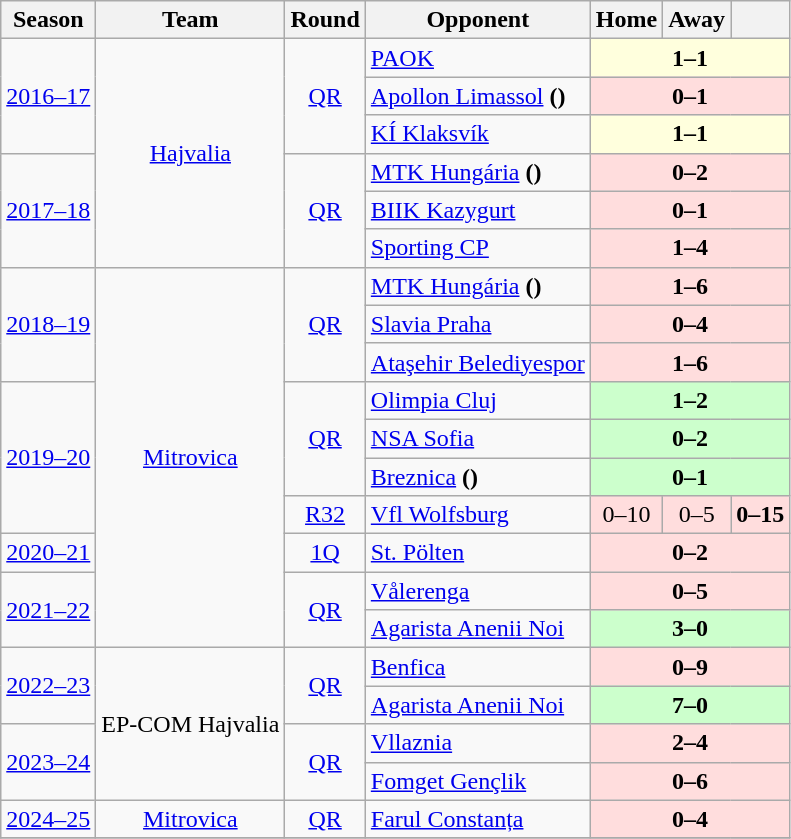<table class="wikitable" style="text-align:center">
<tr>
<th>Season</th>
<th>Team</th>
<th>Round</th>
<th>Opponent</th>
<th>Home</th>
<th>Away</th>
<th></th>
</tr>
<tr>
<td rowspan="3"><a href='#'>2016–17</a></td>
<td rowspan="6"><a href='#'>Hajvalia</a></td>
<td rowspan="3"><a href='#'>QR</a></td>
<td align="left"> <a href='#'>PAOK</a></td>
<td bgcolor="#FFFFDD" colspan="3"><strong>1–1</strong></td>
</tr>
<tr>
<td align="left"> <a href='#'>Apollon Limassol</a> <strong>()</strong></td>
<td bgcolor="#FFDDDD" colspan="3"><strong>0–1</strong></td>
</tr>
<tr>
<td align="left"> <a href='#'>KÍ Klaksvík</a></td>
<td bgcolor="#FFFFDD" colspan="3"><strong>1–1</strong></td>
</tr>
<tr>
<td rowspan="3"><a href='#'>2017–18</a></td>
<td rowspan="3"><a href='#'>QR</a></td>
<td align="left"> <a href='#'>MTK Hungária</a> <strong>()</strong></td>
<td bgcolor="#FFDDDD" colspan="3"><strong>0–2</strong></td>
</tr>
<tr>
<td align="left"> <a href='#'>BIIK Kazygurt</a></td>
<td bgcolor="#FFDDDD" colspan="3"><strong>0–1</strong></td>
</tr>
<tr>
<td align="left"> <a href='#'>Sporting CP</a></td>
<td bgcolor="#FFDDDD" colspan="3"><strong>1–4</strong></td>
</tr>
<tr>
<td rowspan="3"><a href='#'>2018–19</a></td>
<td rowspan="10"><a href='#'>Mitrovica</a></td>
<td rowspan="3"><a href='#'>QR</a></td>
<td align="left"> <a href='#'>MTK Hungária</a> <strong>()</strong></td>
<td bgcolor="#FFDDDD" colspan="3"><strong>1–6</strong></td>
</tr>
<tr>
<td align="left"> <a href='#'>Slavia Praha</a></td>
<td bgcolor="#FFDDDD" colspan="3"><strong>0–4</strong></td>
</tr>
<tr>
<td align="left"> <a href='#'>Ataşehir Belediyespor</a></td>
<td bgcolor="#FFDDDD" colspan="3"><strong>1–6</strong></td>
</tr>
<tr>
<td rowspan="4"><a href='#'>2019–20</a></td>
<td rowspan="3"><a href='#'>QR</a></td>
<td align="left"> <a href='#'>Olimpia Cluj</a></td>
<td bgcolor="#CCFFCC" colspan="3"><strong>1–2</strong></td>
</tr>
<tr>
<td align="left"> <a href='#'>NSA Sofia</a></td>
<td bgcolor="#CCFFCC" colspan="3"><strong>0–2</strong></td>
</tr>
<tr>
<td align="left"> <a href='#'>Breznica</a> <strong>()</strong></td>
<td bgcolor="#CCFFCC" colspan="3"><strong>0–1</strong></td>
</tr>
<tr>
<td><a href='#'>R32</a></td>
<td align="left"> <a href='#'>Vfl Wolfsburg</a></td>
<td bgcolor="#FFDDDD">0–10</td>
<td bgcolor="#FFDDDD">0–5</td>
<td bgcolor="#FFDDDD"><strong>0–15</strong></td>
</tr>
<tr>
<td><a href='#'>2020–21</a></td>
<td><a href='#'>1Q</a></td>
<td align="left"> <a href='#'>St. Pölten</a></td>
<td bgcolor="#FFDDDD" colspan="3"><strong>0–2</strong></td>
</tr>
<tr>
<td rowspan="2"><a href='#'>2021–22</a></td>
<td rowspan="2"><a href='#'>QR</a></td>
<td align="left"> <a href='#'>Vålerenga</a></td>
<td bgcolor="#FFDDDD" colspan="3"><strong>0–5</strong></td>
</tr>
<tr>
<td align="left"> <a href='#'>Agarista Anenii Noi</a></td>
<td bgcolor="#CCFFCC" colspan="3"><strong>3–0</strong></td>
</tr>
<tr>
<td rowspan="2"><a href='#'>2022–23</a></td>
<td rowspan="4">EP-COM Hajvalia</td>
<td rowspan="2"><a href='#'>QR</a></td>
<td align="left"> <a href='#'>Benfica</a></td>
<td bgcolor="#FFDDDD" colspan="3"><strong>0–9</strong></td>
</tr>
<tr>
<td align="left"> <a href='#'>Agarista Anenii Noi</a></td>
<td bgcolor="#CCFFCC" colspan="3"><strong>7–0</strong></td>
</tr>
<tr>
<td rowspan="2"><a href='#'>2023–24</a></td>
<td rowspan="2"><a href='#'>QR</a></td>
<td align="left"> <a href='#'>Vllaznia</a></td>
<td bgcolor="#FFDDDD" colspan="3"><strong>2–4</strong></td>
</tr>
<tr>
<td align="left"> <a href='#'>Fomget Gençlik</a></td>
<td bgcolor="#FFDDDD" colspan="3"><strong>0–6</strong></td>
</tr>
<tr>
<td><a href='#'>2024–25</a></td>
<td><a href='#'>Mitrovica</a></td>
<td><a href='#'>QR</a></td>
<td align="left"> <a href='#'>Farul Constanța</a></td>
<td bgcolor="#FFDDDD" colspan="3"><strong>0–4</strong></td>
</tr>
<tr>
</tr>
</table>
